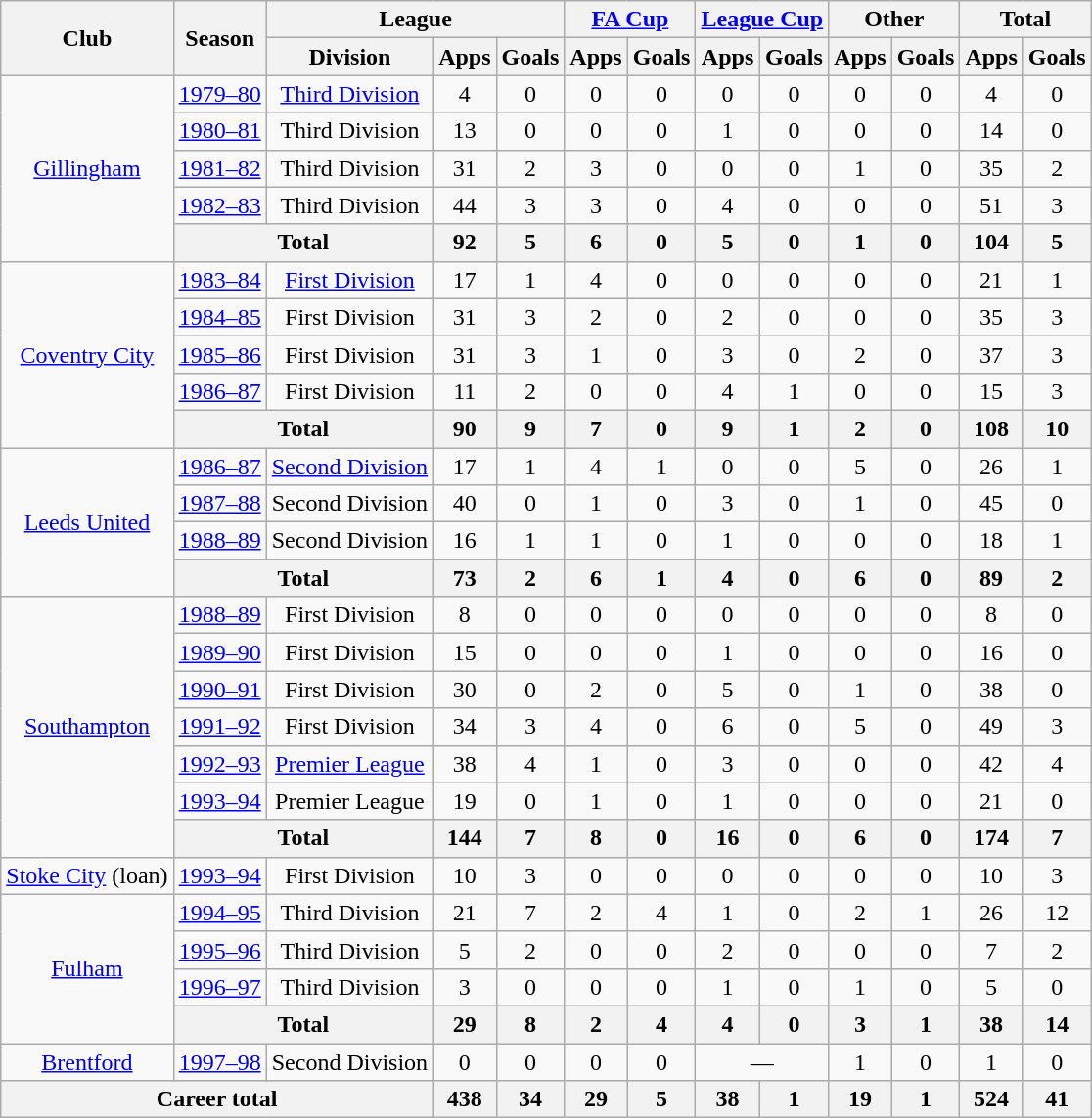<table class=wikitable style="text-align: center;">
<tr>
<th rowspan=2>Club</th>
<th rowspan=2>Season</th>
<th colspan=3>League</th>
<th colspan=2><a href='#'>FA Cup</a></th>
<th colspan=2><a href='#'>League Cup</a></th>
<th colspan=2>Other</th>
<th colspan=2>Total</th>
</tr>
<tr>
<th>Division</th>
<th>Apps</th>
<th>Goals</th>
<th>Apps</th>
<th>Goals</th>
<th>Apps</th>
<th>Goals</th>
<th>Apps</th>
<th>Goals</th>
<th>Apps</th>
<th>Goals</th>
</tr>
<tr>
<td rowspan="5"><a href='#'>Gillingham</a></td>
<td><a href='#'>1979–80</a></td>
<td><a href='#'>Third Division</a></td>
<td>4</td>
<td>0</td>
<td>0</td>
<td>0</td>
<td>0</td>
<td>0</td>
<td>0</td>
<td>0</td>
<td>4</td>
<td>0</td>
</tr>
<tr>
<td><a href='#'>1980–81</a></td>
<td>Third Division</td>
<td>13</td>
<td>0</td>
<td>0</td>
<td>0</td>
<td>1</td>
<td>0</td>
<td>0</td>
<td>0</td>
<td>14</td>
<td>0</td>
</tr>
<tr>
<td><a href='#'>1981–82</a></td>
<td>Third Division</td>
<td>31</td>
<td>2</td>
<td>3</td>
<td>0</td>
<td>0</td>
<td>0</td>
<td>1</td>
<td>0</td>
<td>35</td>
<td>2</td>
</tr>
<tr>
<td><a href='#'>1982–83</a></td>
<td>Third Division</td>
<td>44</td>
<td>3</td>
<td>3</td>
<td>0</td>
<td>4</td>
<td>0</td>
<td>0</td>
<td>0</td>
<td>51</td>
<td>3</td>
</tr>
<tr>
<th colspan="2">Total</th>
<th>92</th>
<th>5</th>
<th>6</th>
<th>0</th>
<th>5</th>
<th>0</th>
<th>1</th>
<th>0</th>
<th>104</th>
<th>5</th>
</tr>
<tr>
<td rowspan="5"><a href='#'>Coventry City</a></td>
<td><a href='#'>1983–84</a></td>
<td><a href='#'>First Division</a></td>
<td>17</td>
<td>1</td>
<td>4</td>
<td>0</td>
<td>0</td>
<td>0</td>
<td>0</td>
<td>0</td>
<td>21</td>
<td>1</td>
</tr>
<tr>
<td><a href='#'>1984–85</a></td>
<td>First Division</td>
<td>31</td>
<td>3</td>
<td>2</td>
<td>0</td>
<td>2</td>
<td>0</td>
<td>0</td>
<td>0</td>
<td>35</td>
<td>3</td>
</tr>
<tr>
<td><a href='#'>1985–86</a></td>
<td>First Division</td>
<td>31</td>
<td>3</td>
<td>1</td>
<td>0</td>
<td>3</td>
<td>0</td>
<td>2</td>
<td>0</td>
<td>37</td>
<td>3</td>
</tr>
<tr>
<td><a href='#'>1986–87</a></td>
<td>First Division</td>
<td>11</td>
<td>2</td>
<td>0</td>
<td>0</td>
<td>4</td>
<td>1</td>
<td>0</td>
<td>0</td>
<td>15</td>
<td>3</td>
</tr>
<tr>
<th colspan="2">Total</th>
<th>90</th>
<th>9</th>
<th>7</th>
<th>0</th>
<th>9</th>
<th>1</th>
<th>2</th>
<th>0</th>
<th>108</th>
<th>10</th>
</tr>
<tr>
<td rowspan="4"><a href='#'>Leeds United</a></td>
<td><a href='#'>1986–87</a></td>
<td><a href='#'>Second Division</a></td>
<td>17</td>
<td>1</td>
<td>4</td>
<td>1</td>
<td>0</td>
<td>0</td>
<td>5</td>
<td>0</td>
<td>26</td>
<td>1</td>
</tr>
<tr>
<td><a href='#'>1987–88</a></td>
<td>Second Division</td>
<td>40</td>
<td>0</td>
<td>1</td>
<td>0</td>
<td>3</td>
<td>0</td>
<td>1</td>
<td>0</td>
<td>45</td>
<td>0</td>
</tr>
<tr>
<td><a href='#'>1988–89</a></td>
<td>Second Division</td>
<td>16</td>
<td>1</td>
<td>1</td>
<td>0</td>
<td>1</td>
<td>0</td>
<td>0</td>
<td>0</td>
<td>18</td>
<td>1</td>
</tr>
<tr>
<th colspan="2">Total</th>
<th>73</th>
<th>2</th>
<th>6</th>
<th>1</th>
<th>4</th>
<th>0</th>
<th>6</th>
<th>0</th>
<th>89</th>
<th>2</th>
</tr>
<tr>
<td rowspan="7"><a href='#'>Southampton</a></td>
<td><a href='#'>1988–89</a></td>
<td>First Division</td>
<td>8</td>
<td>0</td>
<td>0</td>
<td>0</td>
<td>0</td>
<td>0</td>
<td>0</td>
<td>0</td>
<td>8</td>
<td>0</td>
</tr>
<tr>
<td><a href='#'>1989–90</a></td>
<td>First Division</td>
<td>15</td>
<td>0</td>
<td>0</td>
<td>0</td>
<td>1</td>
<td>0</td>
<td>0</td>
<td>0</td>
<td>16</td>
<td>0</td>
</tr>
<tr>
<td><a href='#'>1990–91</a></td>
<td>First Division</td>
<td>30</td>
<td>0</td>
<td>2</td>
<td>0</td>
<td>5</td>
<td>0</td>
<td>1</td>
<td>0</td>
<td>38</td>
<td>0</td>
</tr>
<tr>
<td><a href='#'>1991–92</a></td>
<td>First Division</td>
<td>34</td>
<td>3</td>
<td>4</td>
<td>0</td>
<td>6</td>
<td>0</td>
<td>5</td>
<td>0</td>
<td>49</td>
<td>3</td>
</tr>
<tr>
<td><a href='#'>1992–93</a></td>
<td><a href='#'>Premier League</a></td>
<td>38</td>
<td>4</td>
<td>1</td>
<td>0</td>
<td>3</td>
<td>0</td>
<td>0</td>
<td>0</td>
<td>42</td>
<td>4</td>
</tr>
<tr>
<td><a href='#'>1993–94</a></td>
<td>Premier League</td>
<td>19</td>
<td>0</td>
<td>1</td>
<td>0</td>
<td>1</td>
<td>0</td>
<td>0</td>
<td>0</td>
<td>21</td>
<td>0</td>
</tr>
<tr>
<th colspan="2">Total</th>
<th>144</th>
<th>7</th>
<th>8</th>
<th>0</th>
<th>16</th>
<th>0</th>
<th>6</th>
<th>0</th>
<th>174</th>
<th>7</th>
</tr>
<tr>
<td><a href='#'>Stoke City</a> (loan)</td>
<td><a href='#'>1993–94</a></td>
<td>First Division</td>
<td>10</td>
<td>3</td>
<td>0</td>
<td>0</td>
<td>0</td>
<td>0</td>
<td>0</td>
<td>0</td>
<td>10</td>
<td>3</td>
</tr>
<tr>
<td rowspan="4"><a href='#'>Fulham</a></td>
<td><a href='#'>1994–95</a></td>
<td>Third Division</td>
<td>21</td>
<td>7</td>
<td>2</td>
<td>4</td>
<td>1</td>
<td>0</td>
<td>2</td>
<td>1</td>
<td>26</td>
<td>12</td>
</tr>
<tr>
<td><a href='#'>1995–96</a></td>
<td>Third Division</td>
<td>5</td>
<td>2</td>
<td>0</td>
<td>0</td>
<td>2</td>
<td>0</td>
<td>0</td>
<td>0</td>
<td>7</td>
<td>2</td>
</tr>
<tr>
<td><a href='#'>1996–97</a></td>
<td>Third Division</td>
<td>3</td>
<td>0</td>
<td>0</td>
<td>0</td>
<td>1</td>
<td>0</td>
<td>1</td>
<td>0</td>
<td>5</td>
<td>0</td>
</tr>
<tr>
<th colspan="2">Total</th>
<th>29</th>
<th>8</th>
<th>2</th>
<th>4</th>
<th>4</th>
<th>0</th>
<th>3</th>
<th>1</th>
<th>38</th>
<th>14</th>
</tr>
<tr>
<td><a href='#'>Brentford</a></td>
<td><a href='#'>1997–98</a></td>
<td>Second Division</td>
<td>0</td>
<td>0</td>
<td>0</td>
<td>0</td>
<td colspan="2">—</td>
<td>1</td>
<td>0</td>
<td>1</td>
<td>0</td>
</tr>
<tr>
<th colspan="3">Career total</th>
<th>438</th>
<th>34</th>
<th>29</th>
<th>5</th>
<th>38</th>
<th>1</th>
<th>19</th>
<th>1</th>
<th>524</th>
<th>41</th>
</tr>
</table>
